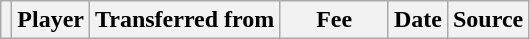<table class="wikitable plainrowheaders sortable">
<tr>
<th></th>
<th scope="col">Player</th>
<th>Transferred from</th>
<th style="width: 65px;">Fee</th>
<th scope="col">Date</th>
<th scope="col">Source</th>
</tr>
</table>
